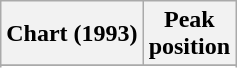<table class="wikitable sortable plainrowheaders" style="text-align:center">
<tr>
<th scope="col">Chart (1993)</th>
<th scope="col">Peak<br> position</th>
</tr>
<tr>
</tr>
<tr>
</tr>
<tr>
</tr>
<tr>
</tr>
</table>
